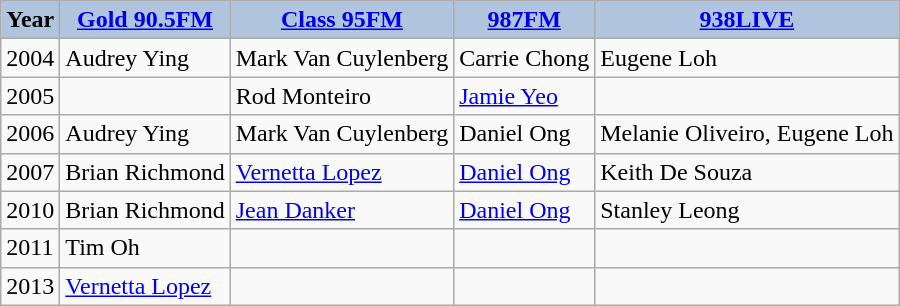<table class="wikitable">
<tr>
<th style="background:#B0C4DE;">Year</th>
<th style="background:#B0C4DE;"><a href='#'>Gold 90.5FM</a></th>
<th style="background:#B0C4DE;"><a href='#'>Class 95FM</a></th>
<th style="background:#B0C4DE;"><a href='#'>987FM</a></th>
<th style="background:#B0C4DE;"><a href='#'>938LIVE</a></th>
</tr>
<tr>
<td>2004</td>
<td>Audrey Ying</td>
<td>Mark Van Cuylenberg</td>
<td>Carrie Chong</td>
<td>Eugene Loh</td>
</tr>
<tr>
<td>2005</td>
<td></td>
<td>Rod Monteiro</td>
<td><a href='#'>Jamie Yeo</a></td>
<td></td>
</tr>
<tr>
<td>2006</td>
<td>Audrey Ying</td>
<td>Mark Van Cuylenberg</td>
<td>Daniel Ong</td>
<td>Melanie Oliveiro, Eugene Loh</td>
</tr>
<tr>
<td>2007</td>
<td>Brian Richmond</td>
<td><a href='#'>Vernetta Lopez</a></td>
<td><a href='#'>Daniel Ong</a></td>
<td>Keith De Souza</td>
</tr>
<tr>
<td>2010</td>
<td>Brian Richmond</td>
<td><a href='#'>Jean Danker</a></td>
<td><a href='#'>Daniel Ong</a></td>
<td>Stanley Leong</td>
</tr>
<tr>
<td>2011</td>
<td>Tim Oh</td>
<td></td>
<td></td>
<td></td>
</tr>
<tr>
<td>2013</td>
<td><a href='#'>Vernetta Lopez</a></td>
<td></td>
<td></td>
<td></td>
</tr>
</table>
